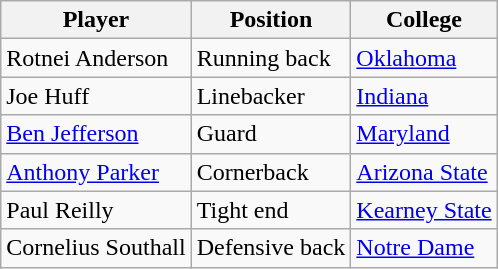<table class="wikitable">
<tr>
<th>Player</th>
<th>Position</th>
<th>College</th>
</tr>
<tr>
<td>Rotnei Anderson</td>
<td>Running back</td>
<td><a href='#'>Oklahoma</a></td>
</tr>
<tr>
<td>Joe Huff</td>
<td>Linebacker</td>
<td><a href='#'>Indiana</a></td>
</tr>
<tr>
<td><a href='#'>Ben Jefferson</a></td>
<td>Guard</td>
<td><a href='#'>Maryland</a></td>
</tr>
<tr>
<td><a href='#'>Anthony Parker</a></td>
<td>Cornerback</td>
<td><a href='#'>Arizona State</a></td>
</tr>
<tr>
<td>Paul Reilly</td>
<td>Tight end</td>
<td><a href='#'>Kearney State</a></td>
</tr>
<tr>
<td>Cornelius Southall</td>
<td>Defensive back</td>
<td><a href='#'>Notre Dame</a></td>
</tr>
</table>
